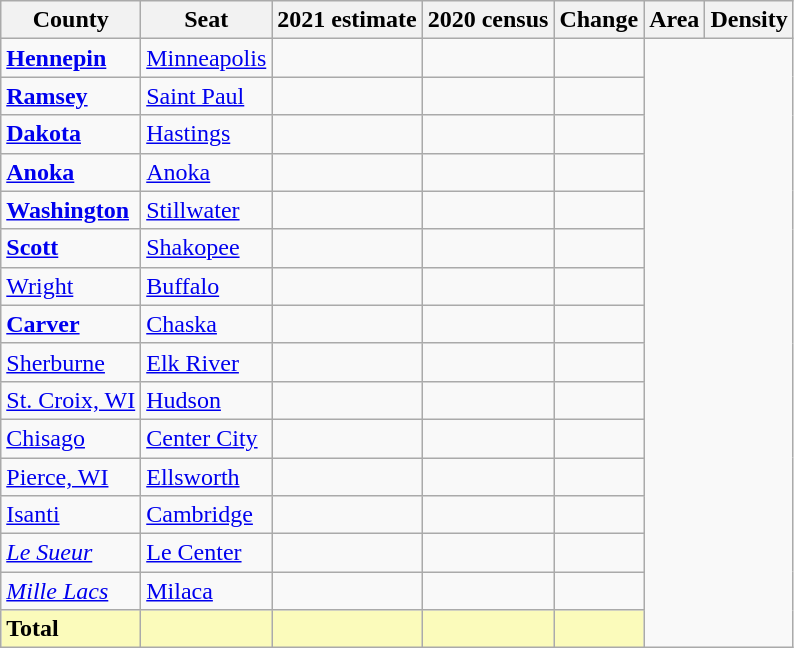<table class="wikitable sortable">
<tr>
<th>County</th>
<th>Seat</th>
<th>2021 estimate</th>
<th>2020 census</th>
<th>Change</th>
<th>Area</th>
<th>Density</th>
</tr>
<tr>
<td><strong><a href='#'>Hennepin</a></strong></td>
<td><a href='#'>Minneapolis</a></td>
<td></td>
<td></td>
<td></td>
</tr>
<tr>
<td><strong><a href='#'>Ramsey</a></strong></td>
<td><a href='#'>Saint Paul</a></td>
<td></td>
<td></td>
<td></td>
</tr>
<tr>
<td><strong><a href='#'>Dakota</a></strong></td>
<td><a href='#'>Hastings</a></td>
<td></td>
<td></td>
<td></td>
</tr>
<tr>
<td><strong><a href='#'>Anoka</a></strong></td>
<td><a href='#'>Anoka</a></td>
<td></td>
<td></td>
<td></td>
</tr>
<tr>
<td><strong><a href='#'>Washington</a></strong></td>
<td><a href='#'>Stillwater</a></td>
<td></td>
<td></td>
<td></td>
</tr>
<tr>
<td><strong><a href='#'>Scott</a></strong></td>
<td><a href='#'>Shakopee</a></td>
<td></td>
<td></td>
<td></td>
</tr>
<tr>
<td><a href='#'>Wright</a></td>
<td><a href='#'>Buffalo</a></td>
<td></td>
<td></td>
<td></td>
</tr>
<tr>
<td><strong><a href='#'>Carver</a></strong></td>
<td><a href='#'>Chaska</a></td>
<td></td>
<td></td>
<td></td>
</tr>
<tr>
<td><a href='#'>Sherburne</a></td>
<td><a href='#'>Elk River</a></td>
<td></td>
<td></td>
<td></td>
</tr>
<tr>
<td><a href='#'>St. Croix, WI</a></td>
<td><a href='#'>Hudson</a></td>
<td></td>
<td></td>
<td></td>
</tr>
<tr>
<td><a href='#'>Chisago</a></td>
<td><a href='#'>Center City</a></td>
<td></td>
<td></td>
<td></td>
</tr>
<tr>
<td><a href='#'>Pierce, WI</a></td>
<td><a href='#'>Ellsworth</a></td>
<td></td>
<td></td>
<td></td>
</tr>
<tr>
<td><a href='#'>Isanti</a></td>
<td><a href='#'>Cambridge</a></td>
<td></td>
<td></td>
<td></td>
</tr>
<tr>
<td><em><a href='#'>Le Sueur</a></em></td>
<td><a href='#'>Le Center</a></td>
<td></td>
<td></td>
<td></td>
</tr>
<tr>
<td><em><a href='#'>Mille Lacs</a></em></td>
<td><a href='#'>Milaca</a></td>
<td></td>
<td></td>
<td></td>
</tr>
<tr class=sortbottom style="background:#fbfbbb">
<td><strong>Total</strong></td>
<td></td>
<td></td>
<td></td>
<td></td>
</tr>
</table>
